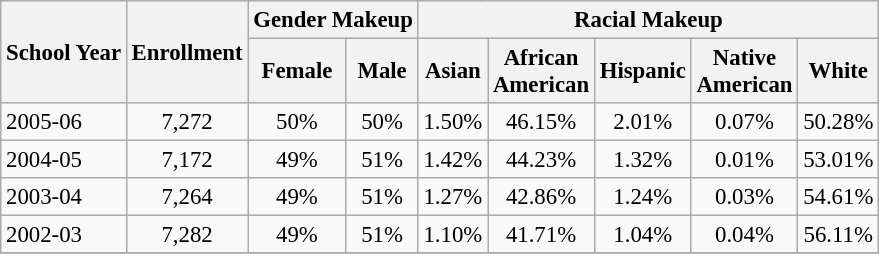<table class="wikitable" style="font-size: 95%;">
<tr>
<th rowspan="2">School Year</th>
<th rowspan="2">Enrollment</th>
<th colspan="2">Gender Makeup</th>
<th colspan="5">Racial Makeup</th>
</tr>
<tr>
<th>Female</th>
<th>Male</th>
<th>Asian</th>
<th>African <br>American</th>
<th>Hispanic</th>
<th>Native <br>American</th>
<th>White</th>
</tr>
<tr>
<td align="left">2005-06</td>
<td align="center">7,272</td>
<td align="center">50%</td>
<td align="center">50%</td>
<td align="center">1.50%</td>
<td align="center">46.15%</td>
<td align="center">2.01%</td>
<td align="center">0.07%</td>
<td align="center">50.28%</td>
</tr>
<tr>
<td align="left">2004-05</td>
<td align="center">7,172</td>
<td align="center">49%</td>
<td align="center">51%</td>
<td align="center">1.42%</td>
<td align="center">44.23%</td>
<td align="center">1.32%</td>
<td align="center">0.01%</td>
<td align="center">53.01%</td>
</tr>
<tr>
<td align="left">2003-04</td>
<td align="center">7,264</td>
<td align="center">49%</td>
<td align="center">51%</td>
<td align="center">1.27%</td>
<td align="center">42.86%</td>
<td align="center">1.24%</td>
<td align="center">0.03%</td>
<td align="center">54.61%</td>
</tr>
<tr>
<td align="left">2002-03</td>
<td align="center">7,282</td>
<td align="center">49%</td>
<td align="center">51%</td>
<td align="center">1.10%</td>
<td align="center">41.71%</td>
<td align="center">1.04%</td>
<td align="center">0.04%</td>
<td align="center">56.11%</td>
</tr>
<tr>
</tr>
</table>
